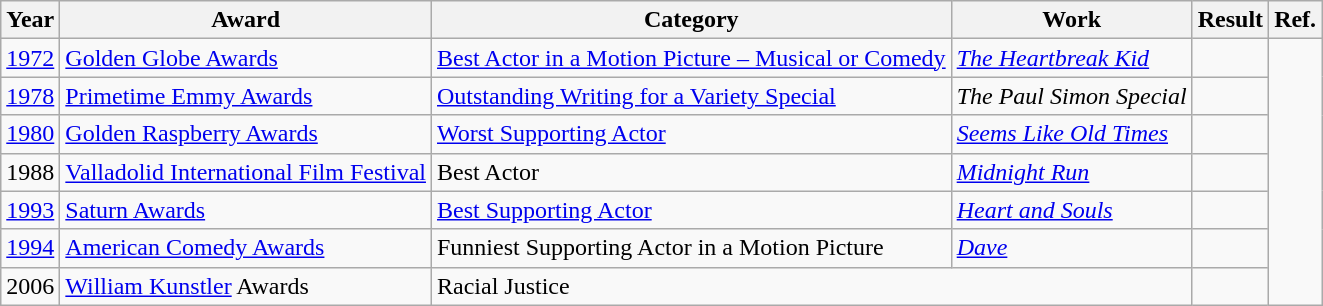<table class="wikitable">
<tr>
<th>Year</th>
<th>Award</th>
<th>Category</th>
<th>Work</th>
<th>Result</th>
<th>Ref.</th>
</tr>
<tr>
<td><a href='#'>1972</a></td>
<td><a href='#'>Golden Globe Awards</a></td>
<td><a href='#'>Best Actor in a Motion Picture – Musical or Comedy</a></td>
<td><em><a href='#'>The Heartbreak Kid</a></em></td>
<td></td>
<td rowspan=8></td>
</tr>
<tr>
<td><a href='#'>1978</a></td>
<td><a href='#'>Primetime Emmy Awards</a></td>
<td><a href='#'>Outstanding Writing for a Variety Special</a></td>
<td><em>The Paul Simon Special</em></td>
<td></td>
</tr>
<tr>
<td><a href='#'>1980</a></td>
<td><a href='#'>Golden Raspberry Awards</a></td>
<td><a href='#'>Worst Supporting Actor</a></td>
<td><em><a href='#'>Seems Like Old Times</a></em></td>
<td></td>
</tr>
<tr>
<td>1988</td>
<td><a href='#'>Valladolid International Film Festival</a></td>
<td>Best Actor</td>
<td><em><a href='#'>Midnight Run</a></em></td>
<td></td>
</tr>
<tr>
<td><a href='#'>1993</a></td>
<td><a href='#'>Saturn Awards</a></td>
<td><a href='#'>Best Supporting Actor</a></td>
<td><em><a href='#'>Heart and Souls</a></em></td>
<td></td>
</tr>
<tr>
<td><a href='#'>1994</a></td>
<td><a href='#'>American Comedy Awards</a></td>
<td>Funniest Supporting Actor in a Motion Picture</td>
<td><em><a href='#'>Dave</a></em></td>
<td></td>
</tr>
<tr>
<td>2006</td>
<td><a href='#'>William Kunstler</a> Awards</td>
<td colspan="2">Racial Justice</td>
<td></td>
</tr>
</table>
